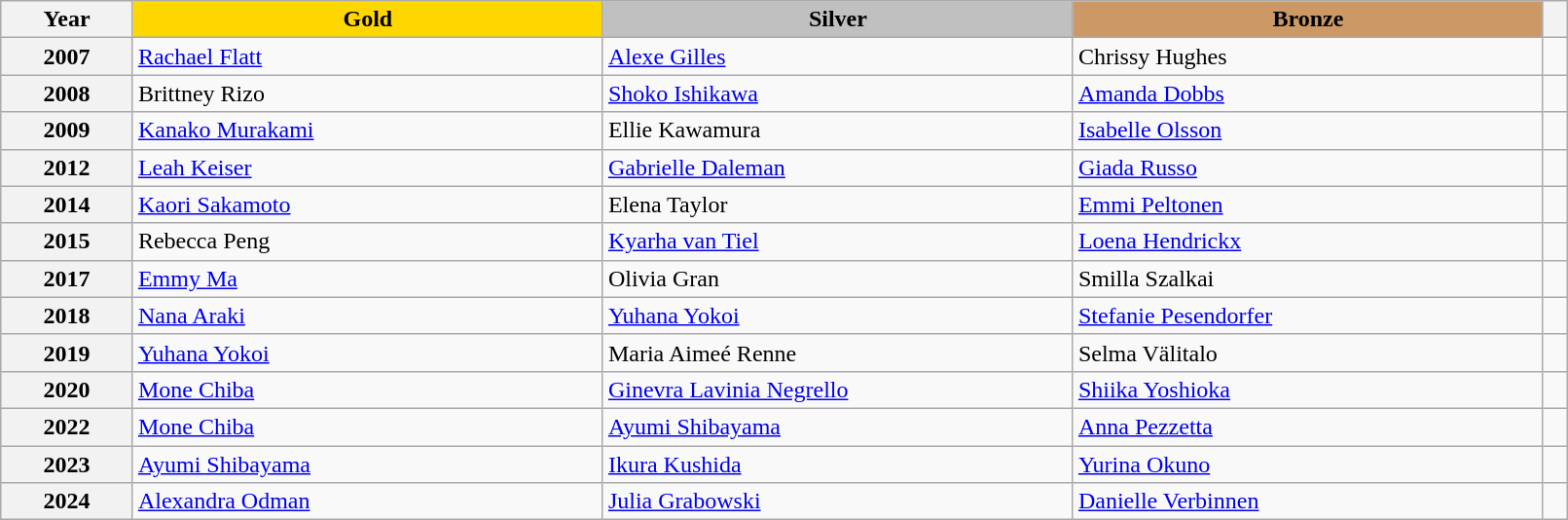<table class="wikitable unsortable" style="text-align:left; width:85%">
<tr>
<th scope="col" style="text-align:center">Year</th>
<td scope="col" style="text-align:center; width:30%; background:gold"><strong>Gold</strong></td>
<td scope="col" style="text-align:center; width:30%; background:silver"><strong>Silver</strong></td>
<td scope="col" style="text-align:center; width:30%; background:#c96"><strong>Bronze</strong></td>
<th scope="col" style="text-align:center"></th>
</tr>
<tr>
<th scope="row">2007</th>
<td> <a href='#'>Rachael Flatt</a></td>
<td> <a href='#'>Alexe Gilles</a></td>
<td> Chrissy Hughes</td>
<td></td>
</tr>
<tr>
<th scope="row">2008</th>
<td> Brittney Rizo</td>
<td> <a href='#'>Shoko Ishikawa</a></td>
<td> <a href='#'>Amanda Dobbs</a></td>
<td></td>
</tr>
<tr>
<th scope="row">2009</th>
<td> <a href='#'>Kanako Murakami</a></td>
<td> Ellie Kawamura</td>
<td> <a href='#'>Isabelle Olsson</a></td>
<td></td>
</tr>
<tr>
<th scope="row">2012</th>
<td> <a href='#'>Leah Keiser</a></td>
<td> <a href='#'>Gabrielle Daleman</a></td>
<td> <a href='#'>Giada Russo</a></td>
<td></td>
</tr>
<tr>
<th scope="row">2014</th>
<td> <a href='#'>Kaori Sakamoto</a></td>
<td> Elena Taylor</td>
<td> <a href='#'>Emmi Peltonen</a></td>
<td></td>
</tr>
<tr>
<th scope="row">2015</th>
<td> Rebecca Peng</td>
<td> <a href='#'>Kyarha van Tiel</a></td>
<td> <a href='#'>Loena Hendrickx</a></td>
<td></td>
</tr>
<tr>
<th scope="row">2017</th>
<td> <a href='#'>Emmy Ma</a></td>
<td> Olivia Gran</td>
<td> Smilla Szalkai</td>
<td></td>
</tr>
<tr>
<th scope="row">2018</th>
<td> <a href='#'>Nana Araki</a></td>
<td> <a href='#'>Yuhana Yokoi</a></td>
<td> <a href='#'>Stefanie Pesendorfer</a></td>
<td></td>
</tr>
<tr>
<th scope="row">2019</th>
<td> <a href='#'>Yuhana Yokoi</a></td>
<td> Maria Aimeé Renne</td>
<td> Selma Välitalo</td>
<td></td>
</tr>
<tr>
<th scope="row">2020</th>
<td> <a href='#'>Mone Chiba</a></td>
<td> <a href='#'>Ginevra Lavinia Negrello</a></td>
<td> <a href='#'>Shiika Yoshioka</a></td>
<td></td>
</tr>
<tr>
<th scope="row">2022</th>
<td> <a href='#'>Mone Chiba</a></td>
<td> <a href='#'>Ayumi Shibayama</a></td>
<td> <a href='#'>Anna Pezzetta</a></td>
<td></td>
</tr>
<tr>
<th scope="row">2023</th>
<td> <a href='#'>Ayumi Shibayama</a></td>
<td> <a href='#'>Ikura Kushida</a></td>
<td> <a href='#'>Yurina Okuno</a></td>
<td></td>
</tr>
<tr>
<th scope="row">2024</th>
<td> <a href='#'>Alexandra Odman</a></td>
<td> <a href='#'>Julia Grabowski</a></td>
<td> <a href='#'>Danielle Verbinnen</a></td>
<td></td>
</tr>
</table>
